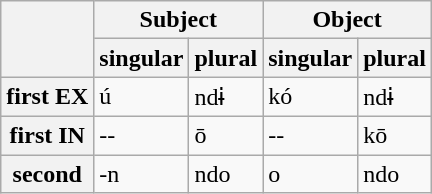<table class="wikitable">
<tr>
<th rowspan="2"></th>
<th colspan="2">Subject</th>
<th colspan="2">Object</th>
</tr>
<tr>
<th>singular</th>
<th>plural</th>
<th>singular</th>
<th>plural</th>
</tr>
<tr>
<th>first EX</th>
<td>ú</td>
<td>ndɨ</td>
<td>kó</td>
<td>ndɨ</td>
</tr>
<tr>
<th>first IN</th>
<td>--</td>
<td>ō</td>
<td>--</td>
<td>kō</td>
</tr>
<tr>
<th>second</th>
<td>-n</td>
<td>ndo</td>
<td>o</td>
<td>ndo</td>
</tr>
</table>
